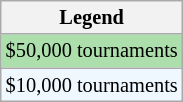<table class="wikitable" style="font-size:85%">
<tr>
<th>Legend</th>
</tr>
<tr style="background:#addfad;">
<td>$50,000 tournaments</td>
</tr>
<tr style="background:#f0f8ff;">
<td>$10,000 tournaments</td>
</tr>
</table>
